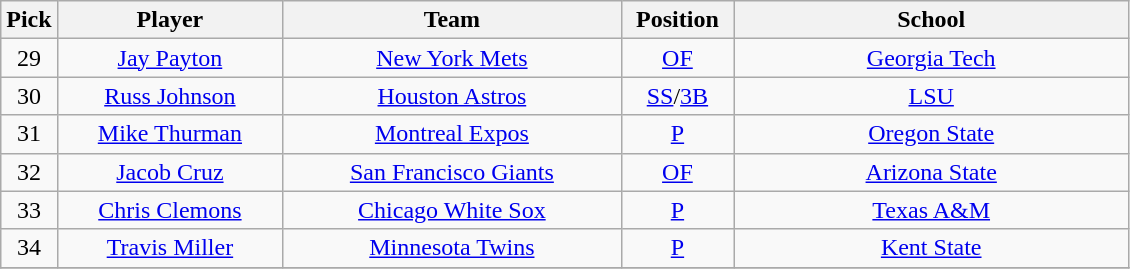<table class="wikitable" style="text-align:center">
<tr>
<th width="5%">Pick</th>
<th width="20%">Player</th>
<th width="30%">Team</th>
<th width="10%">Position</th>
<th width="35%">School</th>
</tr>
<tr>
<td>29</td>
<td><a href='#'>Jay Payton</a></td>
<td><a href='#'>New York Mets</a></td>
<td><a href='#'>OF</a></td>
<td><a href='#'>Georgia Tech</a></td>
</tr>
<tr>
<td>30</td>
<td><a href='#'>Russ Johnson</a></td>
<td><a href='#'>Houston Astros</a></td>
<td><a href='#'>SS</a>/<a href='#'>3B</a></td>
<td><a href='#'>LSU</a></td>
</tr>
<tr>
<td>31</td>
<td><a href='#'>Mike Thurman</a></td>
<td><a href='#'>Montreal Expos</a></td>
<td><a href='#'>P</a></td>
<td><a href='#'>Oregon State</a></td>
</tr>
<tr>
<td>32</td>
<td><a href='#'>Jacob Cruz</a></td>
<td><a href='#'>San Francisco Giants</a></td>
<td><a href='#'>OF</a></td>
<td><a href='#'>Arizona State</a></td>
</tr>
<tr>
<td>33</td>
<td><a href='#'>Chris Clemons</a></td>
<td><a href='#'>Chicago White Sox</a></td>
<td><a href='#'>P</a></td>
<td><a href='#'>Texas A&M</a></td>
</tr>
<tr>
<td>34</td>
<td><a href='#'>Travis Miller</a></td>
<td><a href='#'>Minnesota Twins</a></td>
<td><a href='#'>P</a></td>
<td><a href='#'>Kent State</a></td>
</tr>
<tr>
</tr>
</table>
